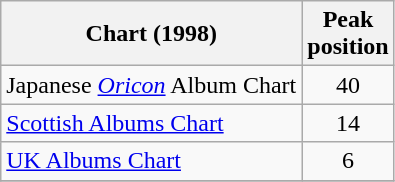<table class="wikitable sortable">
<tr>
<th>Chart (1998)</th>
<th>Peak<br>position</th>
</tr>
<tr>
<td>Japanese <em><a href='#'>Oricon</a></em> Album Chart</td>
<td align="center">40</td>
</tr>
<tr>
<td><a href='#'>Scottish Albums Chart</a></td>
<td align="center">14</td>
</tr>
<tr>
<td><a href='#'>UK Albums Chart</a></td>
<td align="center">6</td>
</tr>
<tr>
</tr>
</table>
